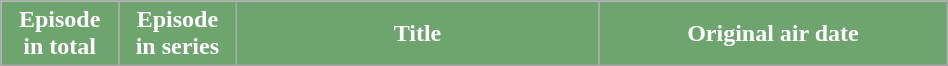<table class="wikitable plainrowheaders" style="width:50%; margin:left;">
<tr>
<th scope="col" style="background-color: #6EA46E; color: #ffffff; width:60px;">Episode<br>in total</th>
<th scope="col" style="background-color: #6EA46E; color: #ffffff; width:60px;">Episode<br>in series</th>
<th scope="col" style="background-color: #6EA46E; color: #ffffff; width:200px;">Title</th>
<th scope="col" style="background-color: #6EA46E; color: #ffffff; width:12em;">Original air date<br>













</th>
</tr>
</table>
